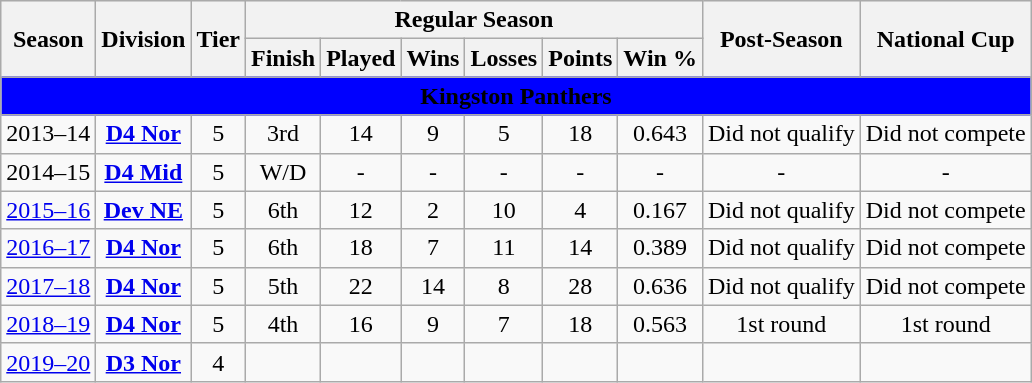<table class="wikitable" style="font-size:100%;">
<tr bgcolor="#efefef">
<th rowspan="2">Season</th>
<th rowspan="2">Division</th>
<th rowspan="2">Tier</th>
<th colspan="6">Regular Season</th>
<th rowspan="2">Post-Season</th>
<th rowspan="2">National Cup</th>
</tr>
<tr>
<th>Finish</th>
<th>Played</th>
<th>Wins</th>
<th>Losses</th>
<th>Points</th>
<th>Win %</th>
</tr>
<tr>
<td colspan="13" align=center bgcolor="blue"><span><strong>Kingston Panthers</strong></span></td>
</tr>
<tr>
<td style="text-align:center;">2013–14</td>
<td style="text-align:center;"><strong><a href='#'>D4 Nor</a></strong></td>
<td style="text-align:center;">5</td>
<td style="text-align:center;">3rd</td>
<td style="text-align:center;">14</td>
<td style="text-align:center;">9</td>
<td style="text-align:center;">5</td>
<td style="text-align:center;">18</td>
<td style="text-align:center;">0.643</td>
<td style="text-align:center;">Did not qualify</td>
<td style="text-align:center;">Did not compete</td>
</tr>
<tr>
<td style="text-align:center;">2014–15</td>
<td style="text-align:center;"><strong><a href='#'>D4 Mid</a></strong></td>
<td style="text-align:center;">5</td>
<td style="text-align:center;">W/D</td>
<td style="text-align:center;">-</td>
<td style="text-align:center;">-</td>
<td style="text-align:center;">-</td>
<td style="text-align:center;">-</td>
<td style="text-align:center;">-</td>
<td style="text-align:center;">-</td>
<td style="text-align:center;">-</td>
</tr>
<tr>
<td style="text-align:center;"><a href='#'>2015–16</a></td>
<td style="text-align:center;"><strong><a href='#'>Dev NE</a></strong></td>
<td style="text-align:center;">5</td>
<td style="text-align:center;">6th</td>
<td style="text-align:center;">12</td>
<td style="text-align:center;">2</td>
<td style="text-align:center;">10</td>
<td style="text-align:center;">4</td>
<td style="text-align:center;">0.167</td>
<td style="text-align:center;">Did not qualify</td>
<td style="text-align:center;">Did not compete</td>
</tr>
<tr>
<td style="text-align:center;"><a href='#'>2016–17</a></td>
<td style="text-align:center;"><strong><a href='#'>D4 Nor</a></strong></td>
<td style="text-align:center;">5</td>
<td style="text-align:center;">6th</td>
<td style="text-align:center;">18</td>
<td style="text-align:center;">7</td>
<td style="text-align:center;">11</td>
<td style="text-align:center;">14</td>
<td style="text-align:center;">0.389</td>
<td style="text-align:center;">Did not qualify</td>
<td style="text-align:center;">Did not compete</td>
</tr>
<tr>
<td style="text-align:center;"><a href='#'>2017–18</a></td>
<td style="text-align:center;"><strong><a href='#'>D4 Nor</a></strong></td>
<td style="text-align:center;">5</td>
<td style="text-align:center;">5th</td>
<td style="text-align:center;">22</td>
<td style="text-align:center;">14</td>
<td style="text-align:center;">8</td>
<td style="text-align:center;">28</td>
<td style="text-align:center;">0.636</td>
<td style="text-align:center;">Did not qualify</td>
<td style="text-align:center;">Did not compete</td>
</tr>
<tr>
<td style="text-align:center;"><a href='#'>2018–19</a></td>
<td style="text-align:center;"><strong><a href='#'>D4 Nor</a></strong></td>
<td style="text-align:center;">5</td>
<td style="text-align:center;">4th</td>
<td style="text-align:center;">16</td>
<td style="text-align:center;">9</td>
<td style="text-align:center;">7</td>
<td style="text-align:center;">18</td>
<td style="text-align:center;">0.563</td>
<td style="text-align:center;">1st round</td>
<td style="text-align:center;">1st round</td>
</tr>
<tr>
<td style="text-align:center;"><a href='#'>2019–20</a></td>
<td style="text-align:center;"><strong><a href='#'>D3 Nor</a></strong></td>
<td style="text-align:center;">4</td>
<td style="text-align:center;"></td>
<td style="text-align:center;"></td>
<td style="text-align:center;"></td>
<td style="text-align:center;"></td>
<td style="text-align:center;"></td>
<td style="text-align:center;"></td>
<td style="text-align:center;"></td>
<td style="text-align:center;"></td>
</tr>
</table>
